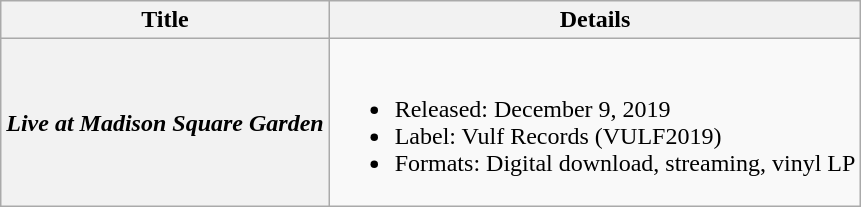<table class="wikitable plainrowheaders">
<tr>
<th>Title</th>
<th>Details</th>
</tr>
<tr>
<th scope="row"><em>Live at Madison Square Garden</em></th>
<td><br><ul><li>Released: December 9, 2019</li><li>Label: Vulf Records (VULF2019)</li><li>Formats: Digital download, streaming, vinyl LP</li></ul></td>
</tr>
</table>
